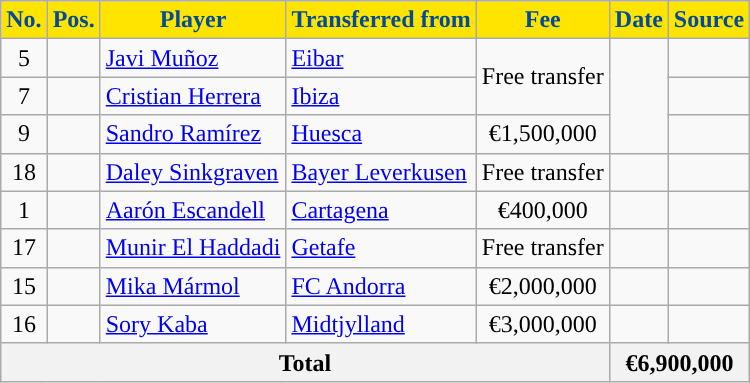<table class="wikitable plainrowheaders sortable">
<tr>
<th style="background:#ffe400; color:#004b9d; ">No.</th>
<th style="background:#ffe400; color:#004b9d; ">Pos.</th>
<th style="background:#ffe400; color:#004b9d; ">Player</th>
<th style="background:#ffe400; color:#004b9d; ">Transferred from</th>
<th style="background:#ffe400; color:#004b9d; ">Fee</th>
<th style="background:#ffe400; color:#004b9d; ">Date</th>
<th style="background:#ffe400; color:#004b9d; ">Source</th>
</tr>
<tr>
<td align=center>5</td>
<td align=center></td>
<td> <a href='#'>Javi Muñoz</a></td>
<td><a href='#'>Eibar</a></td>
<td rowspan=2; align=center>Free transfer</td>
<td rowspan=3; align=center></td>
<td align=center></td>
</tr>
<tr>
<td align=center>7</td>
<td align=center></td>
<td> <a href='#'>Cristian Herrera</a></td>
<td><a href='#'>Ibiza</a></td>
<td align=center></td>
</tr>
<tr>
<td align=center>9</td>
<td align=center></td>
<td> <a href='#'>Sandro Ramírez</a></td>
<td><a href='#'>Huesca</a></td>
<td align=center>€1,500,000</td>
<td align=center></td>
</tr>
<tr>
<td align=center>18</td>
<td align=center></td>
<td> <a href='#'>Daley Sinkgraven</a></td>
<td> <a href='#'>Bayer Leverkusen</a></td>
<td align=center>Free transfer</td>
<td align=center></td>
<td align=center></td>
</tr>
<tr>
<td align=center>1</td>
<td align=center></td>
<td> <a href='#'>Aarón Escandell</a></td>
<td><a href='#'>Cartagena</a></td>
<td align=center>€400,000</td>
<td align=center></td>
<td align=center></td>
</tr>
<tr>
<td align=center>17</td>
<td align=center></td>
<td> <a href='#'>Munir El Haddadi</a></td>
<td><a href='#'>Getafe</a></td>
<td align=center>Free transfer</td>
<td align=center></td>
<td align=center></td>
</tr>
<tr>
<td align=center>15</td>
<td align=center></td>
<td> <a href='#'>Mika Mármol</a></td>
<td><a href='#'>FC Andorra</a></td>
<td align=center>€2,000,000</td>
<td align=center></td>
<td align=center></td>
</tr>
<tr>
<td align=center>16</td>
<td align=center></td>
<td> <a href='#'>Sory Kaba</a></td>
<td> <a href='#'>Midtjylland</a></td>
<td align=center>€3,000,000</td>
<td align=center></td>
<td align=center></td>
</tr>
<tr>
<th colspan="5">Total</th>
<th colspan="2">€6,900,000</th>
</tr>
</table>
